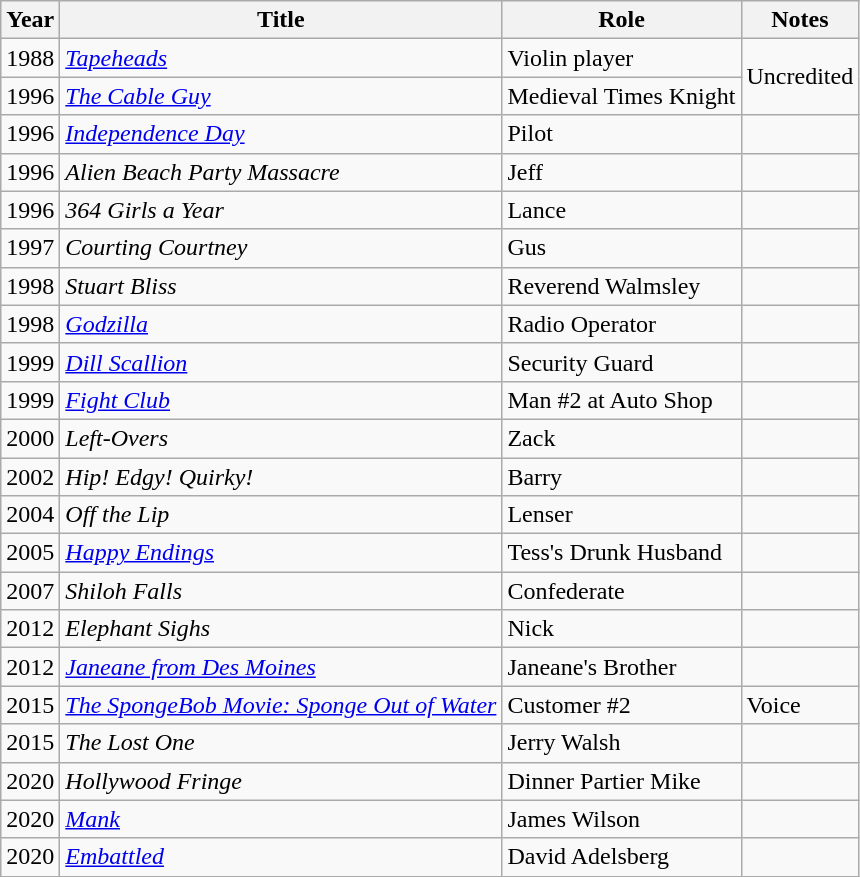<table class="wikitable sortable">
<tr>
<th>Year</th>
<th>Title</th>
<th>Role</th>
<th>Notes</th>
</tr>
<tr>
<td>1988</td>
<td><em><a href='#'>Tapeheads</a></em></td>
<td>Violin player</td>
<td rowspan="2">Uncredited</td>
</tr>
<tr>
<td>1996</td>
<td><em><a href='#'>The Cable Guy</a></em></td>
<td>Medieval Times Knight</td>
</tr>
<tr>
<td>1996</td>
<td><a href='#'><em>Independence Day</em></a></td>
<td>Pilot</td>
<td></td>
</tr>
<tr>
<td>1996</td>
<td><em>Alien Beach Party Massacre</em></td>
<td>Jeff</td>
<td></td>
</tr>
<tr>
<td>1996</td>
<td><em>364 Girls a Year</em></td>
<td>Lance</td>
<td></td>
</tr>
<tr>
<td>1997</td>
<td><em>Courting Courtney</em></td>
<td>Gus</td>
<td></td>
</tr>
<tr>
<td>1998</td>
<td><em>Stuart Bliss</em></td>
<td>Reverend Walmsley</td>
<td></td>
</tr>
<tr>
<td>1998</td>
<td><a href='#'><em>Godzilla</em></a></td>
<td>Radio Operator</td>
<td></td>
</tr>
<tr>
<td>1999</td>
<td><em><a href='#'>Dill Scallion</a></em></td>
<td>Security Guard</td>
<td></td>
</tr>
<tr>
<td>1999</td>
<td><em><a href='#'>Fight Club</a></em></td>
<td>Man #2 at Auto Shop</td>
<td></td>
</tr>
<tr>
<td>2000</td>
<td><em>Left-Overs</em></td>
<td>Zack</td>
<td></td>
</tr>
<tr>
<td>2002</td>
<td><em>Hip! Edgy! Quirky!</em></td>
<td>Barry</td>
<td></td>
</tr>
<tr>
<td>2004</td>
<td><em>Off the Lip</em></td>
<td>Lenser</td>
<td></td>
</tr>
<tr>
<td>2005</td>
<td><a href='#'><em>Happy Endings</em></a></td>
<td>Tess's Drunk Husband</td>
<td></td>
</tr>
<tr>
<td>2007</td>
<td><em>Shiloh Falls</em></td>
<td>Confederate</td>
<td></td>
</tr>
<tr>
<td>2012</td>
<td><em>Elephant Sighs</em></td>
<td>Nick</td>
<td></td>
</tr>
<tr>
<td>2012</td>
<td><em><a href='#'>Janeane from Des Moines</a></em></td>
<td>Janeane's Brother</td>
<td></td>
</tr>
<tr>
<td>2015</td>
<td><em><a href='#'>The SpongeBob Movie: Sponge Out of Water</a></em></td>
<td>Customer #2</td>
<td>Voice</td>
</tr>
<tr>
<td>2015</td>
<td><em>The Lost One</em></td>
<td>Jerry Walsh</td>
<td></td>
</tr>
<tr>
<td>2020</td>
<td><em>Hollywood Fringe</em></td>
<td>Dinner Partier Mike</td>
<td></td>
</tr>
<tr>
<td>2020</td>
<td><em><a href='#'>Mank</a></em></td>
<td>James Wilson</td>
<td></td>
</tr>
<tr>
<td>2020</td>
<td><a href='#'><em>Embattled</em></a></td>
<td>David Adelsberg</td>
<td></td>
</tr>
</table>
